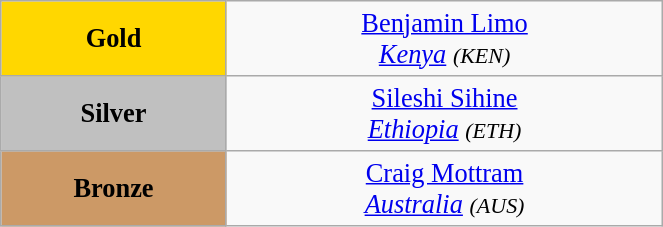<table class="wikitable" style=" text-align:center; font-size:110%;" width="35%">
<tr>
<td bgcolor="gold"><strong>Gold</strong></td>
<td> <a href='#'>Benjamin Limo</a><br><em><a href='#'>Kenya</a> <small>(KEN)</small></em></td>
</tr>
<tr>
<td bgcolor="silver"><strong>Silver</strong></td>
<td> <a href='#'>Sileshi Sihine</a><br><em><a href='#'>Ethiopia</a> <small>(ETH)</small></em></td>
</tr>
<tr>
<td bgcolor="CC9966"><strong>Bronze</strong></td>
<td> <a href='#'>Craig Mottram</a><br><em><a href='#'>Australia</a> <small>(AUS)</small></em></td>
</tr>
</table>
